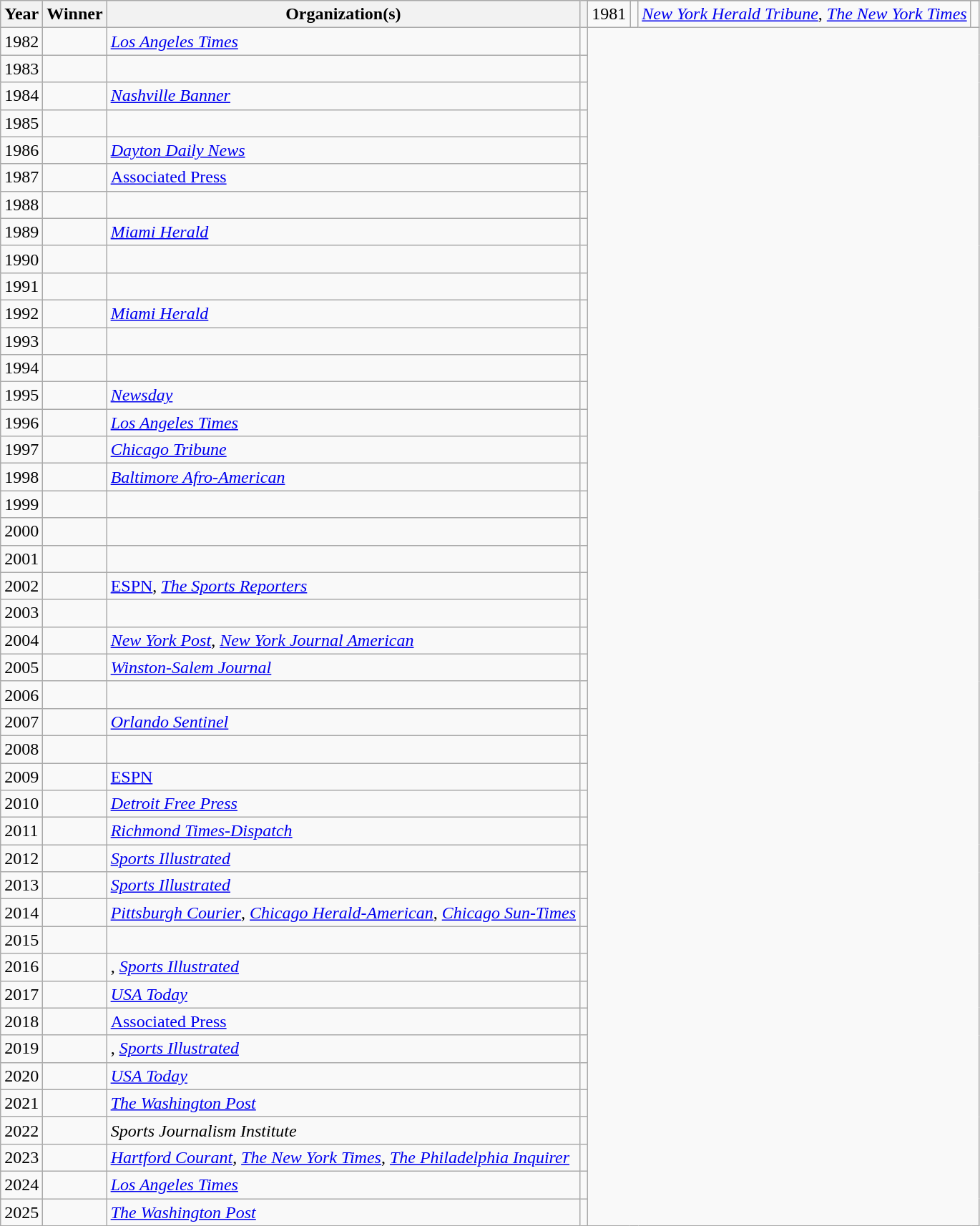<table class="wikitable sortable">
<tr>
<th rowspan=2>Year</th>
<th rowspan=2>Winner</th>
<th rowspan=2>Organization(s)</th>
<th rowspan=2 class=unsortable></th>
</tr>
<tr>
<td>1981</td>
<td></td>
<td><em><a href='#'>New York Herald Tribune</a></em>, <em><a href='#'>The New York Times</a></em></td>
<td></td>
</tr>
<tr>
<td>1982</td>
<td></td>
<td><em><a href='#'>Los Angeles Times</a></em></td>
<td></td>
</tr>
<tr>
<td>1983</td>
<td></td>
<td></td>
<td></td>
</tr>
<tr>
<td>1984</td>
<td></td>
<td><em><a href='#'>Nashville Banner</a></em></td>
<td></td>
</tr>
<tr>
<td>1985</td>
<td></td>
<td></td>
<td></td>
</tr>
<tr>
<td>1986</td>
<td></td>
<td><em><a href='#'>Dayton Daily News</a></em></td>
<td></td>
</tr>
<tr>
<td>1987</td>
<td></td>
<td><a href='#'>Associated Press</a></td>
<td></td>
</tr>
<tr>
<td>1988</td>
<td></td>
<td></td>
<td></td>
</tr>
<tr>
<td>1989</td>
<td></td>
<td><em><a href='#'>Miami Herald</a></em></td>
<td></td>
</tr>
<tr>
<td>1990</td>
<td></td>
<td></td>
<td></td>
</tr>
<tr>
<td>1991</td>
<td></td>
<td></td>
<td></td>
</tr>
<tr>
<td>1992</td>
<td></td>
<td><em><a href='#'>Miami Herald</a></em></td>
<td></td>
</tr>
<tr>
<td>1993</td>
<td></td>
<td></td>
<td></td>
</tr>
<tr>
<td>1994</td>
<td></td>
<td></td>
<td></td>
</tr>
<tr>
<td>1995</td>
<td></td>
<td><em><a href='#'>Newsday</a></em></td>
<td></td>
</tr>
<tr>
<td>1996</td>
<td></td>
<td><em><a href='#'>Los Angeles Times</a></em></td>
<td></td>
</tr>
<tr>
<td>1997</td>
<td></td>
<td><em><a href='#'>Chicago Tribune</a></em></td>
<td></td>
</tr>
<tr>
<td>1998</td>
<td></td>
<td><em><a href='#'>Baltimore Afro-American</a></em></td>
<td></td>
</tr>
<tr>
<td>1999</td>
<td></td>
<td></td>
<td></td>
</tr>
<tr>
<td>2000</td>
<td></td>
<td></td>
<td></td>
</tr>
<tr>
<td>2001</td>
<td></td>
<td></td>
<td></td>
</tr>
<tr>
<td>2002</td>
<td></td>
<td><a href='#'>ESPN</a>, <em><a href='#'>The Sports Reporters</a></em></td>
<td></td>
</tr>
<tr>
<td>2003</td>
<td></td>
<td></td>
<td></td>
</tr>
<tr>
<td>2004</td>
<td></td>
<td><em><a href='#'>New York Post</a></em>, <em><a href='#'>New York Journal American</a></em></td>
<td></td>
</tr>
<tr>
<td>2005</td>
<td></td>
<td><em><a href='#'>Winston-Salem Journal</a></em></td>
<td></td>
</tr>
<tr>
<td>2006</td>
<td></td>
<td></td>
<td></td>
</tr>
<tr>
<td>2007</td>
<td></td>
<td><em><a href='#'>Orlando Sentinel</a></em></td>
<td></td>
</tr>
<tr>
<td>2008</td>
<td></td>
<td></td>
<td></td>
</tr>
<tr>
<td>2009</td>
<td></td>
<td><a href='#'>ESPN</a></td>
<td></td>
</tr>
<tr>
<td>2010</td>
<td></td>
<td><em><a href='#'>Detroit Free Press</a></em></td>
<td></td>
</tr>
<tr>
<td>2011</td>
<td></td>
<td><em><a href='#'>Richmond Times-Dispatch</a></em></td>
<td></td>
</tr>
<tr>
<td>2012</td>
<td></td>
<td><em><a href='#'>Sports Illustrated</a></em></td>
<td></td>
</tr>
<tr>
<td>2013</td>
<td></td>
<td><em><a href='#'>Sports Illustrated</a></em></td>
<td></td>
</tr>
<tr>
<td>2014</td>
<td></td>
<td><em><a href='#'>Pittsburgh Courier</a></em>, <em><a href='#'>Chicago Herald-American</a></em>, <em><a href='#'>Chicago Sun-Times</a></em></td>
<td></td>
</tr>
<tr>
<td>2015</td>
<td></td>
<td></td>
<td></td>
</tr>
<tr>
<td>2016</td>
<td></td>
<td>, <em><a href='#'>Sports Illustrated</a></em></td>
<td></td>
</tr>
<tr>
<td>2017</td>
<td></td>
<td><em><a href='#'>USA Today</a></em></td>
<td></td>
</tr>
<tr>
<td>2018</td>
<td></td>
<td><a href='#'>Associated Press</a></td>
<td></td>
</tr>
<tr>
<td>2019</td>
<td></td>
<td>, <em><a href='#'>Sports Illustrated</a></em></td>
<td></td>
</tr>
<tr>
<td>2020</td>
<td></td>
<td><em><a href='#'>USA Today</a></em></td>
<td></td>
</tr>
<tr>
<td>2021</td>
<td></td>
<td><em><a href='#'>The Washington Post</a></em></td>
<td></td>
</tr>
<tr>
<td>2022</td>
<td></td>
<td><em>Sports Journalism Institute</em></td>
<td></td>
</tr>
<tr>
<td>2023</td>
<td></td>
<td><em><a href='#'>Hartford Courant</a></em>, <em><a href='#'>The New York Times</a></em>, <em><a href='#'>The Philadelphia Inquirer</a></em></td>
<td></td>
</tr>
<tr>
<td>2024</td>
<td></td>
<td><em><a href='#'>Los Angeles Times</a></em></td>
<td></td>
</tr>
<tr>
<td>2025</td>
<td></td>
<td><em><a href='#'>The Washington Post</a></em></td>
<td></td>
</tr>
</table>
